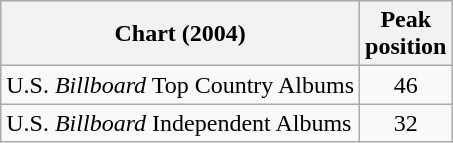<table class="wikitable">
<tr>
<th>Chart (2004)</th>
<th>Peak<br>position</th>
</tr>
<tr>
<td>U.S. <em>Billboard</em> Top Country Albums</td>
<td align="center">46</td>
</tr>
<tr>
<td>U.S. <em>Billboard</em> Independent Albums</td>
<td align="center">32</td>
</tr>
</table>
